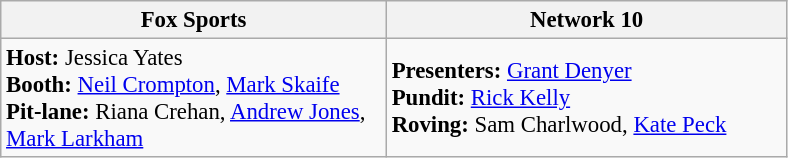<table class="wikitable" style="font-size: 95%;">
<tr>
<th width=250px>Fox Sports</th>
<th width=260px>Network 10</th>
</tr>
<tr>
<td><strong>Host:</strong> Jessica Yates<br><strong>Booth:</strong> <a href='#'>Neil Crompton</a>, <a href='#'>Mark Skaife</a><br><strong>Pit-lane:</strong> Riana Crehan, <a href='#'>Andrew Jones</a>, <a href='#'>Mark Larkham</a></td>
<td><strong>Presenters:</strong> <a href='#'>Grant Denyer</a><br><strong>Pundit:</strong> <a href='#'>Rick Kelly</a><br><strong>Roving:</strong> Sam Charlwood, <a href='#'>Kate Peck</a></td>
</tr>
</table>
